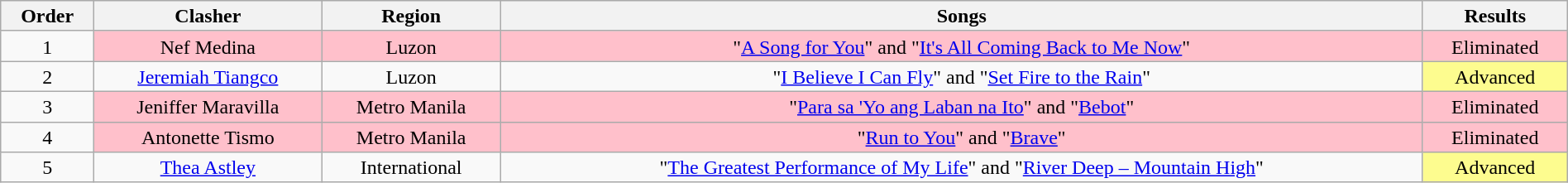<table class="wikitable" style="text-align:center; line-height:17px; width:100%;">
<tr>
<th>Order</th>
<th>Clasher</th>
<th>Region</th>
<th>Songs</th>
<th>Results</th>
</tr>
<tr>
<td>1</td>
<td style="background:pink;">Nef Medina</td>
<td style="background:pink;">Luzon</td>
<td style="background:pink;">"<a href='#'>A Song for You</a>" and "<a href='#'>It's All Coming Back to Me Now</a>"</td>
<td style="background:pink;">Eliminated</td>
</tr>
<tr>
<td>2</td>
<td><a href='#'>Jeremiah Tiangco</a></td>
<td>Luzon</td>
<td>"<a href='#'>I Believe I Can Fly</a>" and "<a href='#'>Set Fire to the Rain</a>"</td>
<td style="background:#fdfc8f;">Advanced</td>
</tr>
<tr>
<td>3</td>
<td style="background:pink;">Jeniffer Maravilla</td>
<td style="background:pink;">Metro Manila</td>
<td style="background:pink;">"<a href='#'>Para sa 'Yo ang Laban na Ito</a>" and "<a href='#'>Bebot</a>"</td>
<td style="background:pink;">Eliminated</td>
</tr>
<tr>
<td>4</td>
<td style="background:pink;">Antonette Tismo</td>
<td style="background:pink;">Metro Manila</td>
<td style="background:pink;">"<a href='#'>Run to You</a>" and "<a href='#'>Brave</a>"</td>
<td style="background:pink;">Eliminated</td>
</tr>
<tr>
<td>5</td>
<td><a href='#'>Thea Astley</a></td>
<td>International</td>
<td>"<a href='#'>The Greatest Performance of My Life</a>" and "<a href='#'>River Deep – Mountain High</a>"</td>
<td style="background:#fdfc8f;">Advanced</td>
</tr>
</table>
